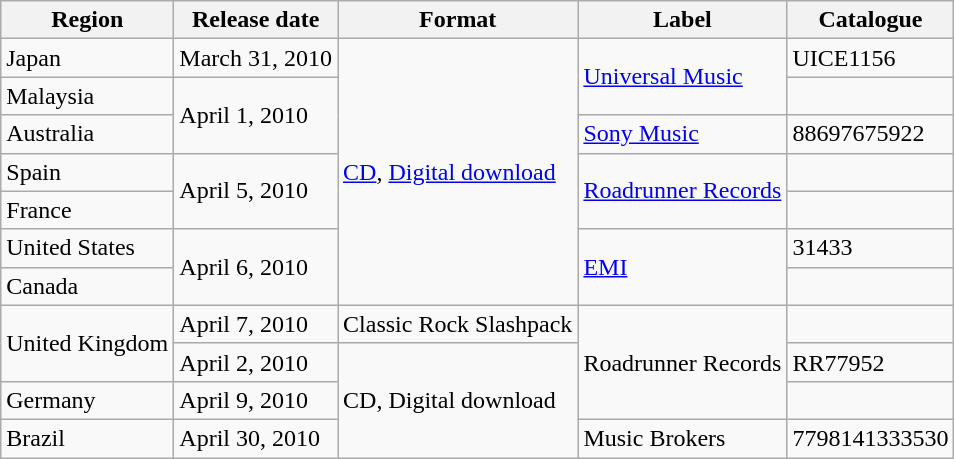<table class="wikitable">
<tr>
<th>Region</th>
<th>Release date</th>
<th>Format</th>
<th>Label</th>
<th>Catalogue</th>
</tr>
<tr>
<td>Japan</td>
<td>March 31, 2010</td>
<td rowspan="7"><a href='#'>CD</a>, <a href='#'>Digital download</a></td>
<td rowspan="2"><a href='#'>Universal Music</a></td>
<td>UICE1156</td>
</tr>
<tr>
<td>Malaysia</td>
<td rowspan="2">April 1, 2010</td>
<td></td>
</tr>
<tr>
<td>Australia</td>
<td><a href='#'>Sony Music</a></td>
<td>88697675922</td>
</tr>
<tr>
<td>Spain</td>
<td rowspan="2">April 5, 2010</td>
<td rowspan="2"><a href='#'>Roadrunner Records</a></td>
<td></td>
</tr>
<tr>
<td>France</td>
<td></td>
</tr>
<tr>
<td>United States</td>
<td rowspan="2">April 6, 2010</td>
<td rowspan="2"><a href='#'>EMI</a></td>
<td>31433</td>
</tr>
<tr>
<td>Canada</td>
<td></td>
</tr>
<tr>
<td rowspan="2">United Kingdom</td>
<td>April 7, 2010</td>
<td>Classic Rock Slashpack</td>
<td rowspan="3">Roadrunner Records</td>
<td></td>
</tr>
<tr>
<td>April 2, 2010</td>
<td rowspan="3">CD, Digital download</td>
<td>RR77952</td>
</tr>
<tr>
<td>Germany</td>
<td>April 9, 2010</td>
<td></td>
</tr>
<tr>
<td>Brazil</td>
<td>April 30, 2010</td>
<td>Music Brokers</td>
<td>7798141333530</td>
</tr>
</table>
